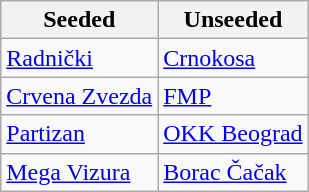<table class="wikitable">
<tr>
<th>Seeded</th>
<th>Unseeded</th>
</tr>
<tr>
<td><a href='#'>Radnički</a></td>
<td><a href='#'>Crnokosa</a></td>
</tr>
<tr>
<td><a href='#'>Crvena Zvezda</a></td>
<td><a href='#'>FMP</a></td>
</tr>
<tr>
<td><a href='#'>Partizan</a></td>
<td><a href='#'>OKK Beograd</a></td>
</tr>
<tr>
<td><a href='#'>Mega Vizura</a></td>
<td><a href='#'>Borac Čačak</a></td>
</tr>
</table>
